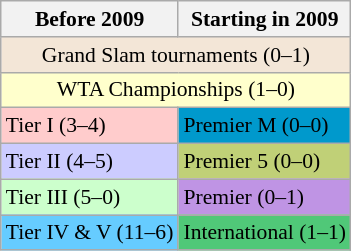<table class="wikitable" style="font-size:90%">
<tr>
<th>Before 2009</th>
<th>Starting in 2009</th>
</tr>
<tr>
<td align="center" colspan="2" bgcolor="#f3e6d7">Grand Slam tournaments (0–1)</td>
</tr>
<tr>
<td align="center" colspan="2" bgcolor="#ffffcc">WTA Championships (1–0)</td>
</tr>
<tr>
<td bgcolor="#ffcccc">Tier I (3–4)</td>
<td bgcolor="#0099CC">Premier M (0–0)</td>
</tr>
<tr>
<td bgcolor="#ccccff">Tier II (4–5)</td>
<td bgcolor="#c0d077">Premier 5 (0–0)</td>
</tr>
<tr>
<td bgcolor="#CCFFCC">Tier III (5–0)</td>
<td bgcolor="#BF94E4">Premier (0–1)</td>
</tr>
<tr>
<td bgcolor="#66CCFF">Tier IV & V (11–6)</td>
<td bgcolor="#50C878">International (1–1)</td>
</tr>
</table>
